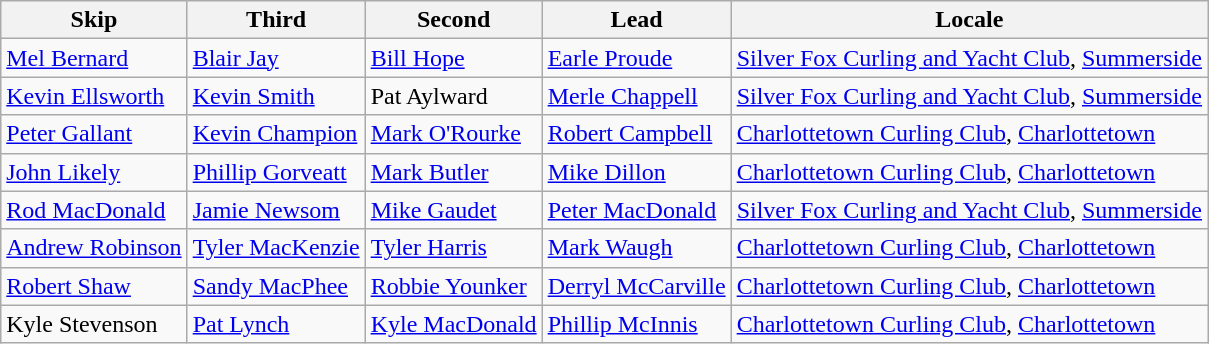<table class="wikitable">
<tr>
<th>Skip</th>
<th>Third</th>
<th>Second</th>
<th>Lead</th>
<th>Locale</th>
</tr>
<tr>
<td><a href='#'>Mel Bernard</a></td>
<td><a href='#'>Blair Jay</a></td>
<td><a href='#'>Bill Hope</a></td>
<td><a href='#'>Earle Proude</a></td>
<td><a href='#'>Silver Fox Curling and Yacht Club</a>, <a href='#'>Summerside</a></td>
</tr>
<tr>
<td><a href='#'>Kevin Ellsworth</a></td>
<td><a href='#'>Kevin Smith</a></td>
<td>Pat Aylward</td>
<td><a href='#'>Merle Chappell</a></td>
<td><a href='#'>Silver Fox Curling and Yacht Club</a>, <a href='#'>Summerside</a></td>
</tr>
<tr>
<td><a href='#'>Peter Gallant</a></td>
<td><a href='#'>Kevin Champion</a></td>
<td><a href='#'>Mark O'Rourke</a></td>
<td><a href='#'>Robert Campbell</a></td>
<td><a href='#'>Charlottetown Curling Club</a>, <a href='#'>Charlottetown</a></td>
</tr>
<tr>
<td><a href='#'>John Likely</a></td>
<td><a href='#'>Phillip Gorveatt</a></td>
<td><a href='#'>Mark Butler</a></td>
<td><a href='#'>Mike Dillon</a></td>
<td><a href='#'>Charlottetown Curling Club</a>, <a href='#'>Charlottetown</a></td>
</tr>
<tr>
<td><a href='#'>Rod MacDonald</a></td>
<td><a href='#'>Jamie Newsom</a></td>
<td><a href='#'>Mike Gaudet</a></td>
<td><a href='#'>Peter MacDonald</a></td>
<td><a href='#'>Silver Fox Curling and Yacht Club</a>, <a href='#'>Summerside</a></td>
</tr>
<tr>
<td><a href='#'>Andrew Robinson</a></td>
<td><a href='#'>Tyler MacKenzie</a></td>
<td><a href='#'>Tyler Harris</a></td>
<td><a href='#'>Mark Waugh</a></td>
<td><a href='#'>Charlottetown Curling Club</a>, <a href='#'>Charlottetown</a></td>
</tr>
<tr>
<td><a href='#'>Robert Shaw</a></td>
<td><a href='#'>Sandy MacPhee</a></td>
<td><a href='#'>Robbie Younker</a></td>
<td><a href='#'>Derryl McCarville</a></td>
<td><a href='#'>Charlottetown Curling Club</a>, <a href='#'>Charlottetown</a></td>
</tr>
<tr>
<td>Kyle Stevenson</td>
<td><a href='#'>Pat Lynch</a></td>
<td><a href='#'>Kyle MacDonald</a></td>
<td><a href='#'>Phillip McInnis</a></td>
<td><a href='#'>Charlottetown Curling Club</a>, <a href='#'>Charlottetown</a></td>
</tr>
</table>
